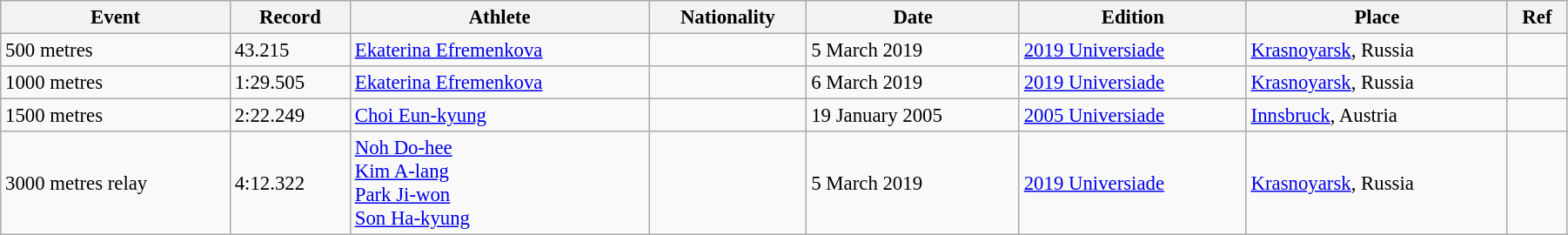<table class="wikitable" style="font-size:95%; width: 95%;">
<tr>
<th>Event</th>
<th>Record</th>
<th>Athlete</th>
<th>Nationality</th>
<th>Date</th>
<th>Edition</th>
<th>Place</th>
<th>Ref</th>
</tr>
<tr>
<td>500  metres</td>
<td>43.215</td>
<td><a href='#'>Ekaterina Efremenkova</a></td>
<td></td>
<td>5 March 2019</td>
<td><a href='#'>2019 Universiade</a></td>
<td> <a href='#'>Krasnoyarsk</a>, Russia</td>
<td></td>
</tr>
<tr>
<td>1000  metres</td>
<td>1:29.505</td>
<td><a href='#'>Ekaterina Efremenkova</a></td>
<td></td>
<td>6 March 2019</td>
<td><a href='#'>2019 Universiade</a></td>
<td> <a href='#'>Krasnoyarsk</a>, Russia</td>
<td></td>
</tr>
<tr>
<td>1500  metres</td>
<td>2:22.249</td>
<td><a href='#'>Choi Eun-kyung</a></td>
<td></td>
<td>19 January 2005</td>
<td><a href='#'>2005 Universiade</a></td>
<td> <a href='#'>Innsbruck</a>, Austria</td>
<td></td>
</tr>
<tr>
<td>3000  metres relay</td>
<td>4:12.322</td>
<td><a href='#'>Noh Do-hee</a><br><a href='#'>Kim A-lang</a><br><a href='#'>Park Ji-won</a><br><a href='#'>Son Ha-kyung</a></td>
<td></td>
<td>5 March 2019</td>
<td><a href='#'>2019 Universiade</a></td>
<td> <a href='#'>Krasnoyarsk</a>, Russia</td>
<td></td>
</tr>
</table>
